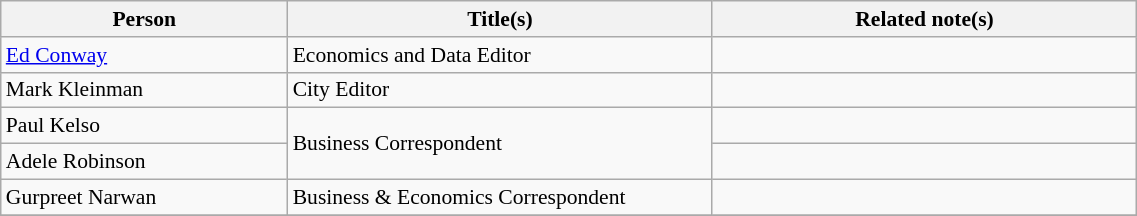<table class="wikitable" style="font-size:90%; width:60%;">
<tr>
<th scope="col" style="width: 25%;">Person</th>
<th scope="col" style="width: 37%;">Title(s)</th>
<th scope="col" style="width: 37%;">Related note(s)</th>
</tr>
<tr>
<td><a href='#'>Ed Conway</a></td>
<td>Economics and Data Editor</td>
<td></td>
</tr>
<tr>
<td>Mark Kleinman</td>
<td>City Editor</td>
<td></td>
</tr>
<tr>
<td>Paul Kelso</td>
<td rowspan="2">Business Correspondent</td>
<td></td>
</tr>
<tr>
<td>Adele Robinson</td>
<td></td>
</tr>
<tr>
<td>Gurpreet Narwan</td>
<td>Business & Economics Correspondent</td>
<td></td>
</tr>
<tr>
</tr>
</table>
